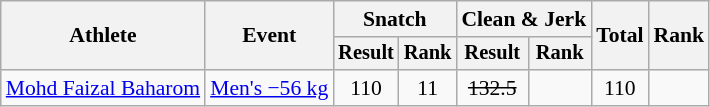<table class="wikitable" style="font-size:90%">
<tr>
<th rowspan="2">Athlete</th>
<th rowspan="2">Event</th>
<th colspan="2">Snatch</th>
<th colspan="2">Clean & Jerk</th>
<th rowspan="2">Total</th>
<th rowspan="2">Rank</th>
</tr>
<tr style="font-size:95%">
<th>Result</th>
<th>Rank</th>
<th>Result</th>
<th>Rank</th>
</tr>
<tr align=center>
<td align=left><a href='#'>Mohd Faizal Baharom</a></td>
<td align=left><a href='#'>Men's −56 kg</a></td>
<td>110</td>
<td>11</td>
<td><s>132.5</s></td>
<td></td>
<td>110</td>
<td></td>
</tr>
</table>
